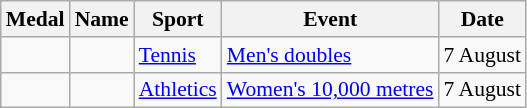<table class="wikitable sortable" style="font-size:90%">
<tr>
<th>Medal</th>
<th>Name</th>
<th>Sport</th>
<th>Event</th>
<th>Date</th>
</tr>
<tr>
<td></td>
<td><br></td>
<td><a href='#'>Tennis</a></td>
<td><a href='#'>Men's doubles</a></td>
<td>7 August</td>
</tr>
<tr>
<td></td>
<td></td>
<td><a href='#'>Athletics</a></td>
<td><a href='#'>Women's 10,000 metres</a></td>
<td>7 August</td>
</tr>
</table>
